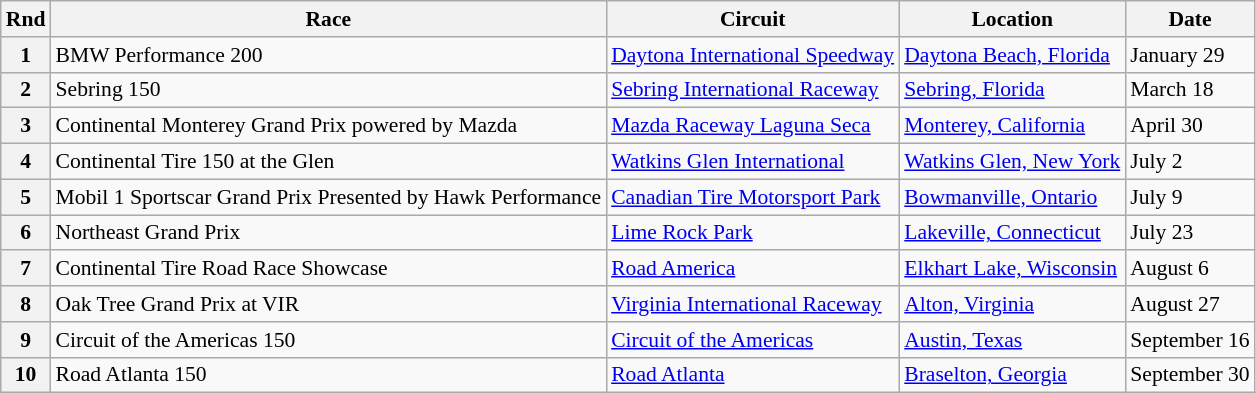<table class="wikitable" style="font-size: 90%;">
<tr>
<th>Rnd</th>
<th>Race</th>
<th>Circuit</th>
<th>Location</th>
<th>Date</th>
</tr>
<tr>
<th>1</th>
<td>BMW Performance 200</td>
<td><a href='#'>Daytona International Speedway</a></td>
<td><a href='#'>Daytona Beach, Florida</a></td>
<td>January 29</td>
</tr>
<tr>
<th>2</th>
<td>Sebring 150</td>
<td><a href='#'>Sebring International Raceway</a></td>
<td><a href='#'>Sebring, Florida</a></td>
<td>March 18</td>
</tr>
<tr>
<th>3</th>
<td>Continental Monterey Grand Prix powered by Mazda</td>
<td><a href='#'>Mazda Raceway Laguna Seca</a></td>
<td><a href='#'>Monterey, California</a></td>
<td>April 30</td>
</tr>
<tr>
<th>4</th>
<td>Continental Tire 150 at the Glen</td>
<td><a href='#'>Watkins Glen International</a></td>
<td><a href='#'>Watkins Glen, New York</a></td>
<td>July 2</td>
</tr>
<tr>
<th>5</th>
<td>Mobil 1 Sportscar Grand Prix Presented by Hawk Performance</td>
<td><a href='#'>Canadian Tire Motorsport Park</a></td>
<td><a href='#'>Bowmanville, Ontario</a></td>
<td>July 9</td>
</tr>
<tr>
<th>6</th>
<td>Northeast Grand Prix</td>
<td><a href='#'>Lime Rock Park</a></td>
<td><a href='#'>Lakeville, Connecticut</a></td>
<td>July 23</td>
</tr>
<tr>
<th>7</th>
<td>Continental Tire Road Race Showcase</td>
<td><a href='#'>Road America</a></td>
<td><a href='#'>Elkhart Lake, Wisconsin</a></td>
<td>August 6</td>
</tr>
<tr>
<th>8</th>
<td>Oak Tree Grand Prix at VIR</td>
<td><a href='#'>Virginia International Raceway</a></td>
<td><a href='#'>Alton, Virginia</a></td>
<td>August 27</td>
</tr>
<tr>
<th>9</th>
<td>Circuit of the Americas 150</td>
<td><a href='#'>Circuit of the Americas</a></td>
<td><a href='#'>Austin, Texas</a></td>
<td>September 16</td>
</tr>
<tr>
<th>10</th>
<td>Road Atlanta 150</td>
<td><a href='#'>Road Atlanta</a></td>
<td><a href='#'>Braselton, Georgia</a></td>
<td>September 30</td>
</tr>
</table>
